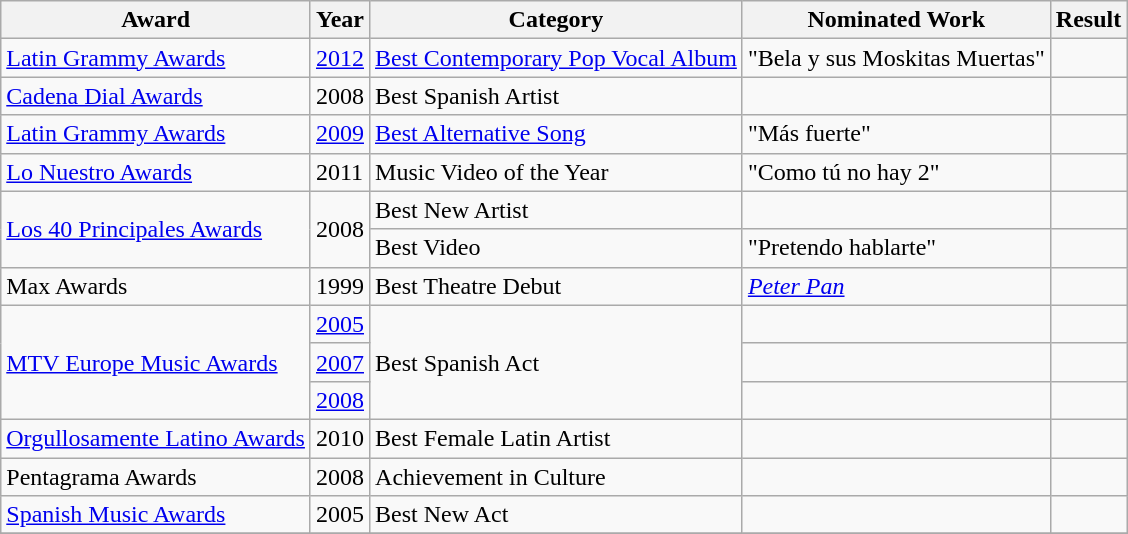<table class="wikitable sortable">
<tr>
<th>Award</th>
<th>Year</th>
<th>Category</th>
<th>Nominated Work</th>
<th>Result</th>
</tr>
<tr>
<td><a href='#'>Latin Grammy Awards</a></td>
<td><a href='#'>2012</a></td>
<td><a href='#'>Best Contemporary Pop Vocal Album</a></td>
<td>"Bela y sus Moskitas Muertas"</td>
<td></td>
</tr>
<tr>
<td><a href='#'>Cadena Dial Awards</a></td>
<td>2008</td>
<td>Best Spanish Artist</td>
<td></td>
<td></td>
</tr>
<tr>
<td><a href='#'>Latin Grammy Awards</a></td>
<td><a href='#'>2009</a></td>
<td><a href='#'>Best Alternative Song</a></td>
<td>"Más fuerte"</td>
<td></td>
</tr>
<tr>
<td><a href='#'>Lo Nuestro Awards</a></td>
<td>2011</td>
<td>Music Video of the Year</td>
<td>"Como tú no hay 2"</td>
<td></td>
</tr>
<tr>
<td rowspan="2"><a href='#'>Los 40 Principales Awards</a></td>
<td rowspan="2">2008</td>
<td>Best New Artist</td>
<td></td>
<td></td>
</tr>
<tr>
<td>Best Video</td>
<td>"Pretendo hablarte"</td>
<td></td>
</tr>
<tr>
<td>Max Awards</td>
<td>1999</td>
<td>Best Theatre Debut</td>
<td><em><a href='#'>Peter Pan</a></em></td>
<td></td>
</tr>
<tr>
<td rowspan="3"><a href='#'>MTV Europe Music Awards</a></td>
<td><a href='#'>2005</a></td>
<td rowspan="3">Best Spanish Act</td>
<td></td>
<td></td>
</tr>
<tr>
<td><a href='#'>2007</a></td>
<td></td>
<td></td>
</tr>
<tr>
<td><a href='#'>2008</a></td>
<td></td>
<td></td>
</tr>
<tr>
<td><a href='#'>Orgullosamente Latino Awards</a></td>
<td>2010</td>
<td>Best Female Latin Artist</td>
<td></td>
<td></td>
</tr>
<tr>
<td>Pentagrama Awards</td>
<td>2008</td>
<td>Achievement in Culture</td>
<td></td>
<td></td>
</tr>
<tr>
<td><a href='#'>Spanish Music Awards</a></td>
<td>2005</td>
<td>Best New Act</td>
<td></td>
<td></td>
</tr>
<tr>
</tr>
</table>
